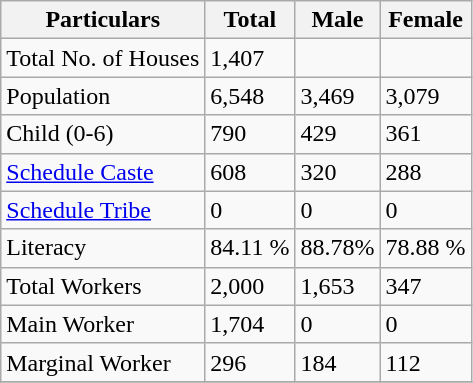<table class="wikitable sortable">
<tr>
<th>Particulars</th>
<th>Total</th>
<th>Male</th>
<th>Female</th>
</tr>
<tr>
<td>Total No. of Houses</td>
<td>1,407</td>
<td></td>
<td></td>
</tr>
<tr>
<td>Population</td>
<td>6,548</td>
<td>3,469</td>
<td>3,079</td>
</tr>
<tr>
<td>Child (0-6)</td>
<td>790</td>
<td>429</td>
<td>361</td>
</tr>
<tr>
<td><a href='#'>Schedule Caste</a></td>
<td>608</td>
<td>320</td>
<td>288</td>
</tr>
<tr>
<td><a href='#'>Schedule Tribe</a></td>
<td>0</td>
<td>0</td>
<td>0</td>
</tr>
<tr>
<td>Literacy</td>
<td>84.11      %</td>
<td>88.78%</td>
<td>78.88   %</td>
</tr>
<tr>
<td>Total Workers</td>
<td>2,000</td>
<td>1,653</td>
<td>347</td>
</tr>
<tr>
<td>Main Worker</td>
<td>1,704</td>
<td>0</td>
<td>0</td>
</tr>
<tr>
<td>Marginal Worker</td>
<td>296</td>
<td>184</td>
<td>112</td>
</tr>
<tr>
</tr>
</table>
